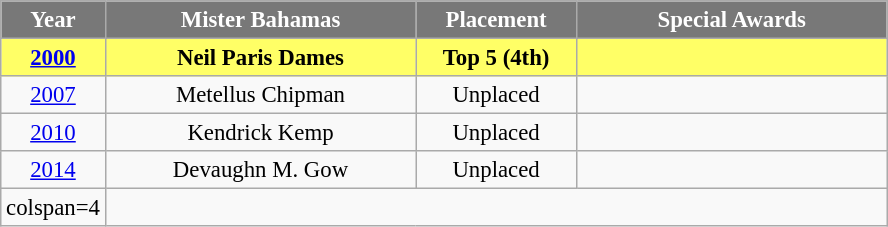<table class="wikitable sortable" style="font-size: 95%; text-align:center">
<tr>
<th width="20" style="background-color:#787878;color:#FFFFFF;">Year</th>
<th width="200" style="background-color:#787878;color:#FFFFFF;">Mister Bahamas</th>
<th width="100" style="background-color:#787878;color:#FFFFFF;">Placement</th>
<th width="200" style="background-color:#787878;color:#FFFFFF;">Special Awards</th>
</tr>
<tr style="background-color:#FFFF66; font-weight: bold">
<td><a href='#'>2000</a></td>
<td>Neil Paris Dames</td>
<td>Top 5 (4th)</td>
<td></td>
</tr>
<tr>
<td><a href='#'>2007</a></td>
<td>Metellus Chipman</td>
<td>Unplaced</td>
<td></td>
</tr>
<tr>
<td><a href='#'>2010</a></td>
<td>Kendrick Kemp</td>
<td>Unplaced</td>
<td></td>
</tr>
<tr>
<td><a href='#'>2014</a></td>
<td>Devaughn M. Gow</td>
<td>Unplaced</td>
<td></td>
</tr>
<tr>
<td>colspan=4 </td>
</tr>
</table>
